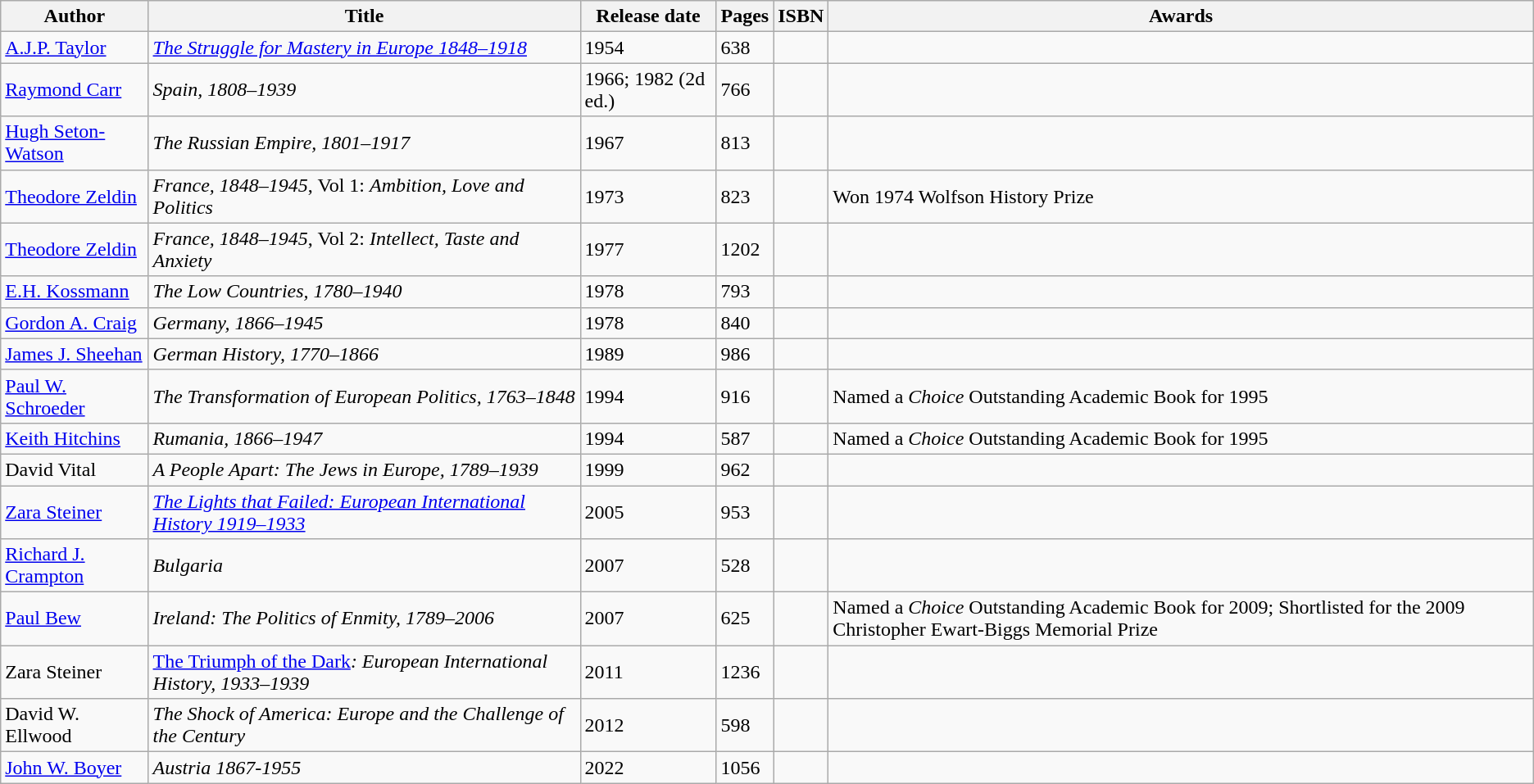<table class="wikitable">
<tr>
<th>Author</th>
<th>Title</th>
<th>Release date</th>
<th>Pages</th>
<th>ISBN</th>
<th>Awards</th>
</tr>
<tr>
<td><a href='#'>A.J.P. Taylor</a></td>
<td><em><a href='#'>The Struggle for Mastery in Europe 1848–1918</a></em></td>
<td>1954</td>
<td>638</td>
<td></td>
<td></td>
</tr>
<tr>
<td><a href='#'>Raymond Carr</a></td>
<td><em>Spain, 1808–1939</em></td>
<td>1966; 1982 (2d ed.)</td>
<td>766</td>
<td></td>
<td></td>
</tr>
<tr>
<td><a href='#'>Hugh Seton-Watson</a></td>
<td><em>The Russian Empire, 1801–1917</em></td>
<td>1967</td>
<td>813</td>
<td></td>
<td></td>
</tr>
<tr>
<td><a href='#'>Theodore Zeldin</a></td>
<td><em>France, 1848–1945</em>, Vol 1: <em>Ambition, Love and Politics</em></td>
<td>1973</td>
<td>823</td>
<td></td>
<td>Won 1974 Wolfson History Prize</td>
</tr>
<tr>
<td><a href='#'>Theodore Zeldin</a></td>
<td><em>France, 1848–1945</em>, Vol 2: <em>Intellect, Taste and Anxiety</em></td>
<td>1977</td>
<td>1202</td>
<td></td>
<td></td>
</tr>
<tr>
<td><a href='#'>E.H. Kossmann</a></td>
<td><em>The Low Countries, 1780–1940</em></td>
<td>1978</td>
<td>793</td>
<td></td>
<td></td>
</tr>
<tr>
<td><a href='#'>Gordon A. Craig</a></td>
<td><em>Germany, 1866–1945</em></td>
<td>1978</td>
<td>840</td>
<td></td>
<td></td>
</tr>
<tr>
<td><a href='#'>James J. Sheehan</a></td>
<td><em>German History, 1770–1866</em></td>
<td>1989</td>
<td>986</td>
<td></td>
<td></td>
</tr>
<tr>
<td><a href='#'>Paul W. Schroeder</a></td>
<td><em>The Transformation of European Politics, 1763–1848</em></td>
<td>1994</td>
<td>916</td>
<td></td>
<td>Named a <em>Choice</em> Outstanding Academic Book for 1995</td>
</tr>
<tr>
<td><a href='#'>Keith Hitchins</a></td>
<td><em>Rumania, 1866–1947</em></td>
<td>1994</td>
<td>587</td>
<td></td>
<td>Named a <em>Choice</em> Outstanding Academic Book for 1995</td>
</tr>
<tr>
<td>David Vital</td>
<td><em>A People Apart: The Jews in Europe, 1789–1939</em></td>
<td>1999</td>
<td>962</td>
<td></td>
<td></td>
</tr>
<tr>
<td><a href='#'>Zara Steiner</a></td>
<td><em><a href='#'>The Lights that Failed: European International History 1919–1933</a></em></td>
<td>2005</td>
<td>953</td>
<td></td>
<td></td>
</tr>
<tr>
<td><a href='#'>Richard J. Crampton</a></td>
<td><em>Bulgaria</em></td>
<td>2007</td>
<td>528</td>
<td></td>
<td></td>
</tr>
<tr>
<td><a href='#'>Paul Bew</a></td>
<td><em>Ireland: The Politics of Enmity, 1789–2006</em></td>
<td>2007</td>
<td>625</td>
<td></td>
<td>Named a <em>Choice</em> Outstanding Academic Book for 2009; Shortlisted for the 2009 Christopher Ewart-Biggs Memorial Prize</td>
</tr>
<tr>
<td>Zara Steiner</td>
<td><a href='#'>The Triumph of the Dark</a><em>: European International History, 1933–1939</em></td>
<td>2011</td>
<td>1236</td>
<td></td>
<td></td>
</tr>
<tr>
<td>David W. Ellwood</td>
<td><em>The Shock of America:  Europe and the Challenge of the Century</em></td>
<td>2012</td>
<td>598</td>
<td></td>
<td></td>
</tr>
<tr>
<td><a href='#'>John W. Boyer</a></td>
<td><em>Austria 1867-1955</em></td>
<td>2022</td>
<td>1056</td>
<td></td>
<td></td>
</tr>
</table>
